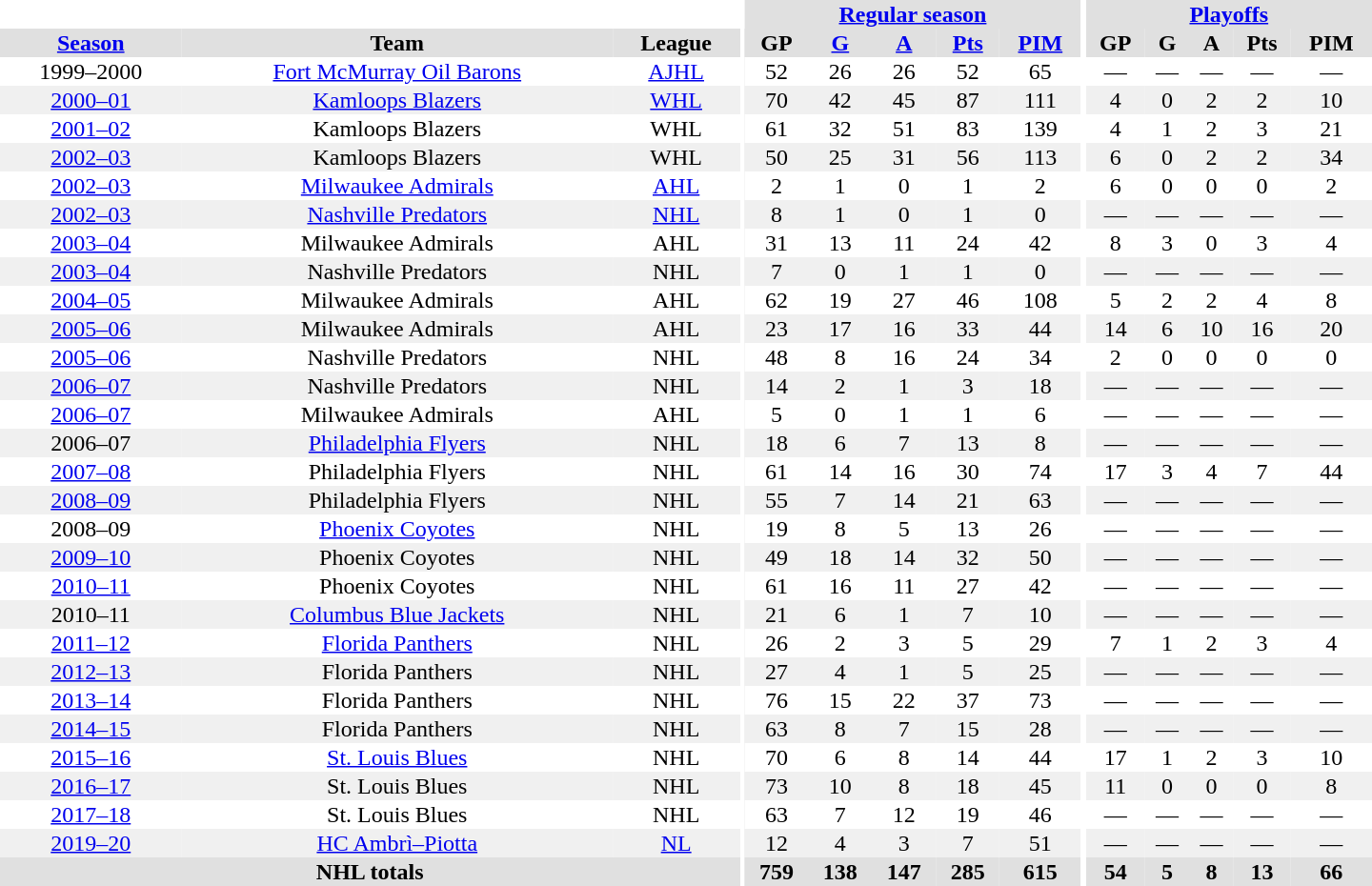<table border="0" cellpadding="1" cellspacing="0" style="text-align:center; width:60em;">
<tr bgcolor="#e0e0e0">
<th colspan="3" bgcolor="#ffffff"></th>
<th rowspan="99" bgcolor="#ffffff"></th>
<th colspan="5"><a href='#'>Regular season</a></th>
<th rowspan="99" bgcolor="#ffffff"></th>
<th colspan="5"><a href='#'>Playoffs</a></th>
</tr>
<tr bgcolor="#e0e0e0">
<th><a href='#'>Season</a></th>
<th>Team</th>
<th>League</th>
<th>GP</th>
<th><a href='#'>G</a></th>
<th><a href='#'>A</a></th>
<th><a href='#'>Pts</a></th>
<th><a href='#'>PIM</a></th>
<th>GP</th>
<th>G</th>
<th>A</th>
<th>Pts</th>
<th>PIM</th>
</tr>
<tr>
<td>1999–2000</td>
<td><a href='#'>Fort McMurray Oil Barons</a></td>
<td><a href='#'>AJHL</a></td>
<td>52</td>
<td>26</td>
<td>26</td>
<td>52</td>
<td>65</td>
<td>—</td>
<td>—</td>
<td>—</td>
<td>—</td>
<td>—</td>
</tr>
<tr bgcolor="#f0f0f0">
<td><a href='#'>2000–01</a></td>
<td><a href='#'>Kamloops Blazers</a></td>
<td><a href='#'>WHL</a></td>
<td>70</td>
<td>42</td>
<td>45</td>
<td>87</td>
<td>111</td>
<td>4</td>
<td>0</td>
<td>2</td>
<td>2</td>
<td>10</td>
</tr>
<tr>
<td><a href='#'>2001–02</a></td>
<td>Kamloops Blazers</td>
<td>WHL</td>
<td>61</td>
<td>32</td>
<td>51</td>
<td>83</td>
<td>139</td>
<td>4</td>
<td>1</td>
<td>2</td>
<td>3</td>
<td>21</td>
</tr>
<tr bgcolor="#f0f0f0">
<td><a href='#'>2002–03</a></td>
<td>Kamloops Blazers</td>
<td>WHL</td>
<td>50</td>
<td>25</td>
<td>31</td>
<td>56</td>
<td>113</td>
<td>6</td>
<td>0</td>
<td>2</td>
<td>2</td>
<td>34</td>
</tr>
<tr>
<td><a href='#'>2002–03</a></td>
<td><a href='#'>Milwaukee Admirals</a></td>
<td><a href='#'>AHL</a></td>
<td>2</td>
<td>1</td>
<td>0</td>
<td>1</td>
<td>2</td>
<td>6</td>
<td>0</td>
<td>0</td>
<td>0</td>
<td>2</td>
</tr>
<tr bgcolor="#f0f0f0">
<td><a href='#'>2002–03</a></td>
<td><a href='#'>Nashville Predators</a></td>
<td><a href='#'>NHL</a></td>
<td>8</td>
<td>1</td>
<td>0</td>
<td>1</td>
<td>0</td>
<td>—</td>
<td>—</td>
<td>—</td>
<td>—</td>
<td>—</td>
</tr>
<tr>
<td><a href='#'>2003–04</a></td>
<td>Milwaukee Admirals</td>
<td>AHL</td>
<td>31</td>
<td>13</td>
<td>11</td>
<td>24</td>
<td>42</td>
<td>8</td>
<td>3</td>
<td>0</td>
<td>3</td>
<td>4</td>
</tr>
<tr bgcolor="#f0f0f0">
<td><a href='#'>2003–04</a></td>
<td>Nashville Predators</td>
<td>NHL</td>
<td>7</td>
<td>0</td>
<td>1</td>
<td>1</td>
<td>0</td>
<td>—</td>
<td>—</td>
<td>—</td>
<td>—</td>
<td>—</td>
</tr>
<tr>
<td><a href='#'>2004–05</a></td>
<td>Milwaukee Admirals</td>
<td>AHL</td>
<td>62</td>
<td>19</td>
<td>27</td>
<td>46</td>
<td>108</td>
<td>5</td>
<td>2</td>
<td>2</td>
<td>4</td>
<td>8</td>
</tr>
<tr bgcolor="#f0f0f0">
<td><a href='#'>2005–06</a></td>
<td>Milwaukee Admirals</td>
<td>AHL</td>
<td>23</td>
<td>17</td>
<td>16</td>
<td>33</td>
<td>44</td>
<td>14</td>
<td>6</td>
<td>10</td>
<td>16</td>
<td>20</td>
</tr>
<tr>
<td><a href='#'>2005–06</a></td>
<td>Nashville Predators</td>
<td>NHL</td>
<td>48</td>
<td>8</td>
<td>16</td>
<td>24</td>
<td>34</td>
<td>2</td>
<td>0</td>
<td>0</td>
<td>0</td>
<td>0</td>
</tr>
<tr bgcolor="#f0f0f0">
<td><a href='#'>2006–07</a></td>
<td>Nashville Predators</td>
<td>NHL</td>
<td>14</td>
<td>2</td>
<td>1</td>
<td>3</td>
<td>18</td>
<td>—</td>
<td>—</td>
<td>—</td>
<td>—</td>
<td>—</td>
</tr>
<tr>
<td><a href='#'>2006–07</a></td>
<td>Milwaukee Admirals</td>
<td>AHL</td>
<td>5</td>
<td>0</td>
<td>1</td>
<td>1</td>
<td>6</td>
<td>—</td>
<td>—</td>
<td>—</td>
<td>—</td>
<td>—</td>
</tr>
<tr bgcolor="#f0f0f0">
<td>2006–07</td>
<td><a href='#'>Philadelphia Flyers</a></td>
<td>NHL</td>
<td>18</td>
<td>6</td>
<td>7</td>
<td>13</td>
<td>8</td>
<td>—</td>
<td>—</td>
<td>—</td>
<td>—</td>
<td>—</td>
</tr>
<tr>
<td><a href='#'>2007–08</a></td>
<td>Philadelphia Flyers</td>
<td>NHL</td>
<td>61</td>
<td>14</td>
<td>16</td>
<td>30</td>
<td>74</td>
<td>17</td>
<td>3</td>
<td>4</td>
<td>7</td>
<td>44</td>
</tr>
<tr bgcolor="#f0f0f0">
<td><a href='#'>2008–09</a></td>
<td>Philadelphia Flyers</td>
<td>NHL</td>
<td>55</td>
<td>7</td>
<td>14</td>
<td>21</td>
<td>63</td>
<td>—</td>
<td>—</td>
<td>—</td>
<td>—</td>
<td>—</td>
</tr>
<tr>
<td>2008–09</td>
<td><a href='#'>Phoenix Coyotes</a></td>
<td>NHL</td>
<td>19</td>
<td>8</td>
<td>5</td>
<td>13</td>
<td>26</td>
<td>—</td>
<td>—</td>
<td>—</td>
<td>—</td>
<td>—</td>
</tr>
<tr bgcolor="#f0f0f0">
<td><a href='#'>2009–10</a></td>
<td>Phoenix Coyotes</td>
<td>NHL</td>
<td>49</td>
<td>18</td>
<td>14</td>
<td>32</td>
<td>50</td>
<td>—</td>
<td>—</td>
<td>—</td>
<td>—</td>
<td>—</td>
</tr>
<tr>
<td><a href='#'>2010–11</a></td>
<td>Phoenix Coyotes</td>
<td>NHL</td>
<td>61</td>
<td>16</td>
<td>11</td>
<td>27</td>
<td>42</td>
<td>—</td>
<td>—</td>
<td>—</td>
<td>—</td>
<td>—</td>
</tr>
<tr bgcolor="#f0f0f0">
<td>2010–11</td>
<td><a href='#'>Columbus Blue Jackets</a></td>
<td>NHL</td>
<td>21</td>
<td>6</td>
<td>1</td>
<td>7</td>
<td>10</td>
<td>—</td>
<td>—</td>
<td>—</td>
<td>—</td>
<td>—</td>
</tr>
<tr>
<td><a href='#'>2011–12</a></td>
<td><a href='#'>Florida Panthers</a></td>
<td>NHL</td>
<td>26</td>
<td>2</td>
<td>3</td>
<td>5</td>
<td>29</td>
<td>7</td>
<td>1</td>
<td>2</td>
<td>3</td>
<td>4</td>
</tr>
<tr bgcolor="#f0f0f0">
<td><a href='#'>2012–13</a></td>
<td>Florida Panthers</td>
<td>NHL</td>
<td>27</td>
<td>4</td>
<td>1</td>
<td>5</td>
<td>25</td>
<td>—</td>
<td>—</td>
<td>—</td>
<td>—</td>
<td>—</td>
</tr>
<tr>
<td><a href='#'>2013–14</a></td>
<td>Florida Panthers</td>
<td>NHL</td>
<td>76</td>
<td>15</td>
<td>22</td>
<td>37</td>
<td>73</td>
<td>—</td>
<td>—</td>
<td>—</td>
<td>—</td>
<td>—</td>
</tr>
<tr bgcolor="#f0f0f0">
<td><a href='#'>2014–15</a></td>
<td>Florida Panthers</td>
<td>NHL</td>
<td>63</td>
<td>8</td>
<td>7</td>
<td>15</td>
<td>28</td>
<td>—</td>
<td>—</td>
<td>—</td>
<td>—</td>
<td>—</td>
</tr>
<tr>
<td><a href='#'>2015–16</a></td>
<td><a href='#'>St. Louis Blues</a></td>
<td>NHL</td>
<td>70</td>
<td>6</td>
<td>8</td>
<td>14</td>
<td>44</td>
<td>17</td>
<td>1</td>
<td>2</td>
<td>3</td>
<td>10</td>
</tr>
<tr bgcolor="#f0f0f0">
<td><a href='#'>2016–17</a></td>
<td>St. Louis Blues</td>
<td>NHL</td>
<td>73</td>
<td>10</td>
<td>8</td>
<td>18</td>
<td>45</td>
<td>11</td>
<td>0</td>
<td>0</td>
<td>0</td>
<td>8</td>
</tr>
<tr>
<td><a href='#'>2017–18</a></td>
<td>St. Louis Blues</td>
<td>NHL</td>
<td>63</td>
<td>7</td>
<td>12</td>
<td>19</td>
<td>46</td>
<td>—</td>
<td>—</td>
<td>—</td>
<td>—</td>
<td>—</td>
</tr>
<tr bgcolor="#f0f0f0">
<td><a href='#'>2019–20</a></td>
<td><a href='#'>HC Ambrì–Piotta</a></td>
<td><a href='#'>NL</a></td>
<td>12</td>
<td>4</td>
<td>3</td>
<td>7</td>
<td>51</td>
<td>—</td>
<td>—</td>
<td>—</td>
<td>—</td>
<td>—<br></td>
</tr>
<tr bgcolor="#e0e0e0">
<th colspan="3">NHL totals</th>
<th>759</th>
<th>138</th>
<th>147</th>
<th>285</th>
<th>615</th>
<th>54</th>
<th>5</th>
<th>8</th>
<th>13</th>
<th>66</th>
</tr>
</table>
